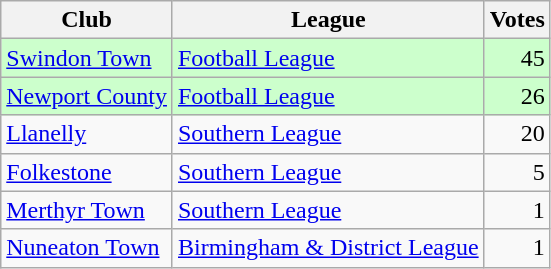<table class=wikitable style=text-align:left>
<tr>
<th>Club</th>
<th>League</th>
<th>Votes</th>
</tr>
<tr bgcolor=ccffcc>
<td><a href='#'>Swindon Town</a></td>
<td><a href='#'>Football League</a></td>
<td align=right>45</td>
</tr>
<tr bgcolor=ccffcc>
<td><a href='#'>Newport County</a></td>
<td><a href='#'>Football League</a></td>
<td align=right>26</td>
</tr>
<tr>
<td><a href='#'>Llanelly</a></td>
<td><a href='#'>Southern League</a></td>
<td align=right>20</td>
</tr>
<tr>
<td><a href='#'>Folkestone</a></td>
<td><a href='#'>Southern League</a></td>
<td align=right>5</td>
</tr>
<tr>
<td><a href='#'>Merthyr Town</a></td>
<td><a href='#'>Southern League</a></td>
<td align=right>1</td>
</tr>
<tr>
<td><a href='#'>Nuneaton Town</a></td>
<td><a href='#'>Birmingham & District League</a></td>
<td align=right>1</td>
</tr>
</table>
